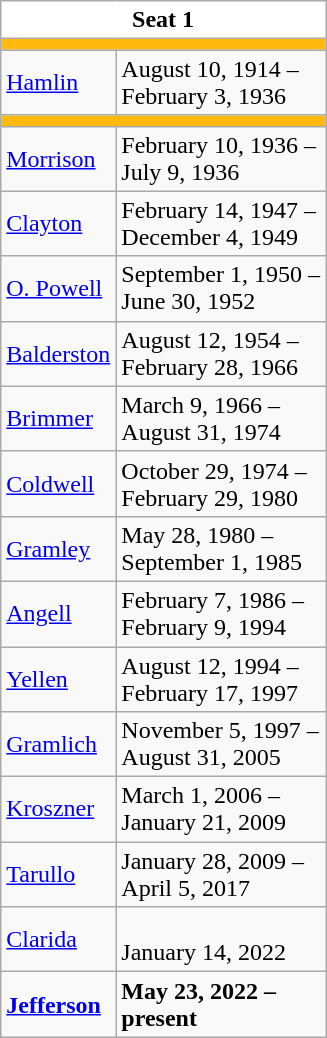<table class="wikitable">
<tr>
<th colspan="2" style="background:#fff;">Seat 1</th>
</tr>
<tr>
<td colspan="2" style="background: #FFB90F;"></td>
</tr>
<tr>
<td><a href='#'>Hamlin</a></td>
<td>August 10, 1914 –<br>February 3, 1936</td>
</tr>
<tr>
<td colspan="2" style="background: #FFB90F;"></td>
</tr>
<tr>
<td><a href='#'>Morrison</a></td>
<td>February 10, 1936 –<br>July 9, 1936</td>
</tr>
<tr>
<td><a href='#'>Clayton</a></td>
<td>February 14, 1947 –<br>December 4, 1949</td>
</tr>
<tr>
<td><a href='#'>O. Powell</a></td>
<td>September 1, 1950 –<br>June 30, 1952</td>
</tr>
<tr>
<td><a href='#'>Balderston</a></td>
<td>August 12, 1954 –<br>February 28, 1966</td>
</tr>
<tr>
<td><a href='#'>Brimmer</a></td>
<td>March 9, 1966 –<br>August 31, 1974</td>
</tr>
<tr>
<td><a href='#'>Coldwell</a></td>
<td>October 29, 1974 –<br>February 29, 1980</td>
</tr>
<tr>
<td><a href='#'>Gramley</a></td>
<td>May 28, 1980 –<br>September 1, 1985</td>
</tr>
<tr>
<td><a href='#'>Angell</a></td>
<td>February 7, 1986 –<br>February 9, 1994</td>
</tr>
<tr>
<td><a href='#'>Yellen</a></td>
<td>August 12, 1994 –<br>February 17, 1997</td>
</tr>
<tr>
<td><a href='#'>Gramlich</a></td>
<td>November 5, 1997 –<br>August 31, 2005</td>
</tr>
<tr>
<td><a href='#'>Kroszner</a></td>
<td>March 1, 2006 –<br>January 21, 2009</td>
</tr>
<tr>
<td><a href='#'>Tarullo</a></td>
<td>January 28, 2009 –<br>April 5, 2017</td>
</tr>
<tr>
<td><a href='#'>Clarida</a></td>
<td><br>January 14, 2022</td>
</tr>
<tr>
<td><strong><a href='#'>Jefferson</a></strong></td>
<td><strong>May 23, 2022 –<br>present</strong></td>
</tr>
</table>
